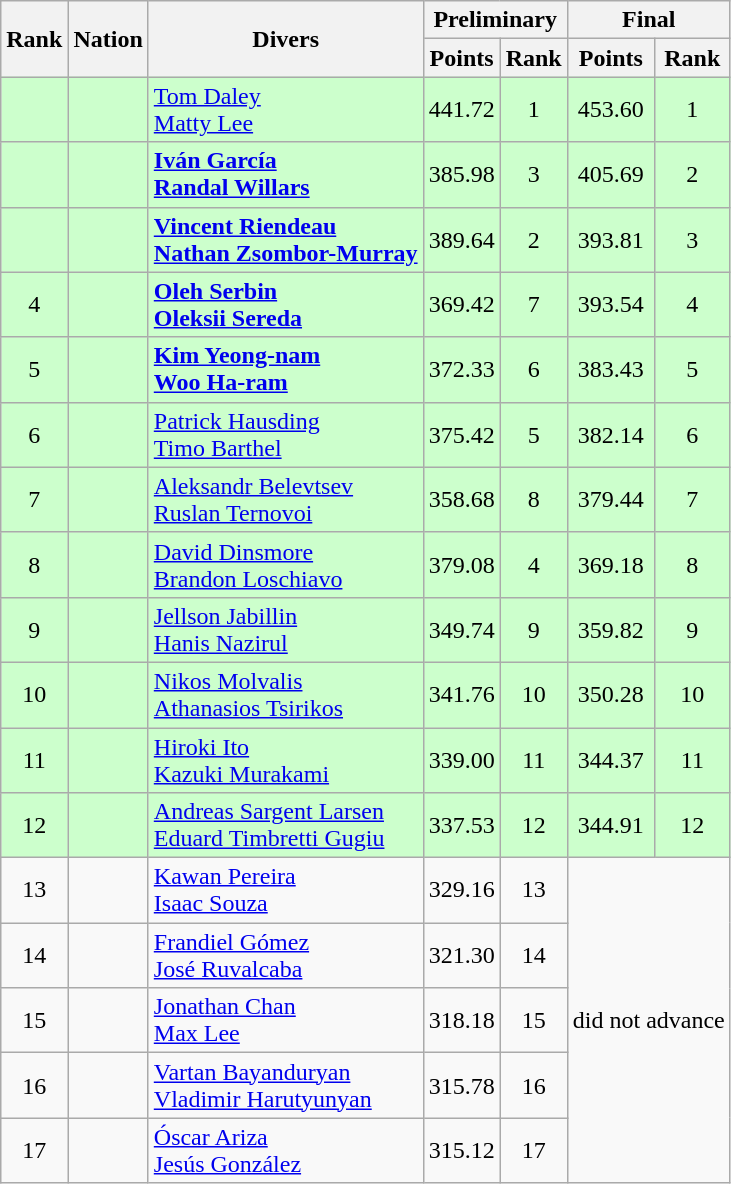<table class="wikitable sortable" style="text-align:center">
<tr>
<th rowspan=2>Rank</th>
<th rowspan=2>Nation</th>
<th rowspan=2>Divers</th>
<th colspan=2>Preliminary</th>
<th colspan=2>Final</th>
</tr>
<tr>
<th>Points</th>
<th>Rank</th>
<th>Points</th>
<th>Rank</th>
</tr>
<tr bgcolor=ccffcc>
<td></td>
<td align=left></td>
<td align=left><a href='#'>Tom Daley</a><br><a href='#'>Matty Lee</a></td>
<td>441.72</td>
<td>1</td>
<td>453.60</td>
<td>1</td>
</tr>
<tr bgcolor=ccffcc>
<td></td>
<td align=left></td>
<td align=left><strong><a href='#'>Iván García</a><br><a href='#'>Randal Willars</a></strong></td>
<td>385.98</td>
<td>3</td>
<td>405.69</td>
<td>2</td>
</tr>
<tr bgcolor=ccffcc>
<td></td>
<td align=left></td>
<td align=left><strong><a href='#'>Vincent Riendeau</a><br><a href='#'>Nathan Zsombor-Murray</a></strong></td>
<td>389.64</td>
<td>2</td>
<td>393.81</td>
<td>3</td>
</tr>
<tr bgcolor=ccffcc>
<td>4</td>
<td align=left></td>
<td align=left><strong><a href='#'>Oleh Serbin</a><br><a href='#'>Oleksii Sereda</a></strong></td>
<td>369.42</td>
<td>7</td>
<td>393.54</td>
<td>4</td>
</tr>
<tr bgcolor=ccffcc>
<td>5</td>
<td align=left></td>
<td align=left><strong><a href='#'>Kim Yeong-nam</a><br><a href='#'>Woo Ha-ram</a></strong></td>
<td>372.33</td>
<td>6</td>
<td>383.43</td>
<td>5</td>
</tr>
<tr bgcolor=ccffcc>
<td>6</td>
<td align=left></td>
<td align=left><a href='#'>Patrick Hausding</a><br><a href='#'>Timo Barthel</a></td>
<td>375.42</td>
<td>5</td>
<td>382.14</td>
<td>6</td>
</tr>
<tr bgcolor=ccffcc>
<td>7</td>
<td align=left></td>
<td align=left><a href='#'>Aleksandr Belevtsev</a><br><a href='#'>Ruslan Ternovoi</a></td>
<td>358.68</td>
<td>8</td>
<td>379.44</td>
<td>7</td>
</tr>
<tr bgcolor=ccffcc>
<td>8</td>
<td align=left></td>
<td align=left><a href='#'>David Dinsmore</a><br><a href='#'>Brandon Loschiavo</a></td>
<td>379.08</td>
<td>4</td>
<td>369.18</td>
<td>8</td>
</tr>
<tr bgcolor=ccffcc>
<td>9</td>
<td align=left></td>
<td align=left><a href='#'>Jellson Jabillin</a><br><a href='#'>Hanis Nazirul</a></td>
<td>349.74</td>
<td>9</td>
<td>359.82</td>
<td>9</td>
</tr>
<tr bgcolor=ccffcc>
<td>10</td>
<td align=left></td>
<td align=left><a href='#'>Nikos Molvalis</a><br><a href='#'>Athanasios Tsirikos</a></td>
<td>341.76</td>
<td>10</td>
<td>350.28</td>
<td>10</td>
</tr>
<tr bgcolor=ccffcc>
<td>11</td>
<td align=left></td>
<td align=left><a href='#'>Hiroki Ito</a><br><a href='#'>Kazuki Murakami</a></td>
<td>339.00</td>
<td>11</td>
<td>344.37</td>
<td>11</td>
</tr>
<tr bgcolor=ccffcc>
<td>12</td>
<td align=left></td>
<td align=left><a href='#'>Andreas Sargent Larsen</a><br><a href='#'>Eduard Timbretti Gugiu</a></td>
<td>337.53</td>
<td>12</td>
<td>344.91</td>
<td>12</td>
</tr>
<tr>
<td>13</td>
<td align=left></td>
<td align=left><a href='#'>Kawan Pereira</a><br><a href='#'>Isaac Souza</a></td>
<td>329.16</td>
<td>13</td>
<td colspan=2 rowspan=5>did not advance</td>
</tr>
<tr>
<td>14</td>
<td align=left></td>
<td align=left><a href='#'>Frandiel Gómez</a><br><a href='#'>José Ruvalcaba</a></td>
<td>321.30</td>
<td>14</td>
</tr>
<tr>
<td>15</td>
<td align=left></td>
<td align=left><a href='#'>Jonathan Chan</a><br><a href='#'>Max Lee</a></td>
<td>318.18</td>
<td>15</td>
</tr>
<tr>
<td>16</td>
<td align=left></td>
<td align=left><a href='#'>Vartan Bayanduryan</a><br><a href='#'>Vladimir Harutyunyan</a></td>
<td>315.78</td>
<td>16</td>
</tr>
<tr>
<td>17</td>
<td align=left></td>
<td align=left><a href='#'>Óscar Ariza</a><br><a href='#'>Jesús González</a></td>
<td>315.12</td>
<td>17</td>
</tr>
</table>
